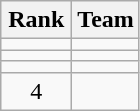<table class="wikitable" style="text-align:center;">
<tr>
<th width=40>Rank</th>
<th>Team</th>
</tr>
<tr>
<td></td>
<td style="text-align:left;"></td>
</tr>
<tr>
<td></td>
<td style="text-align:left;"></td>
</tr>
<tr>
<td></td>
<td style="text-align:left;"></td>
</tr>
<tr>
<td>4</td>
<td style="text-align:left;"></td>
</tr>
</table>
